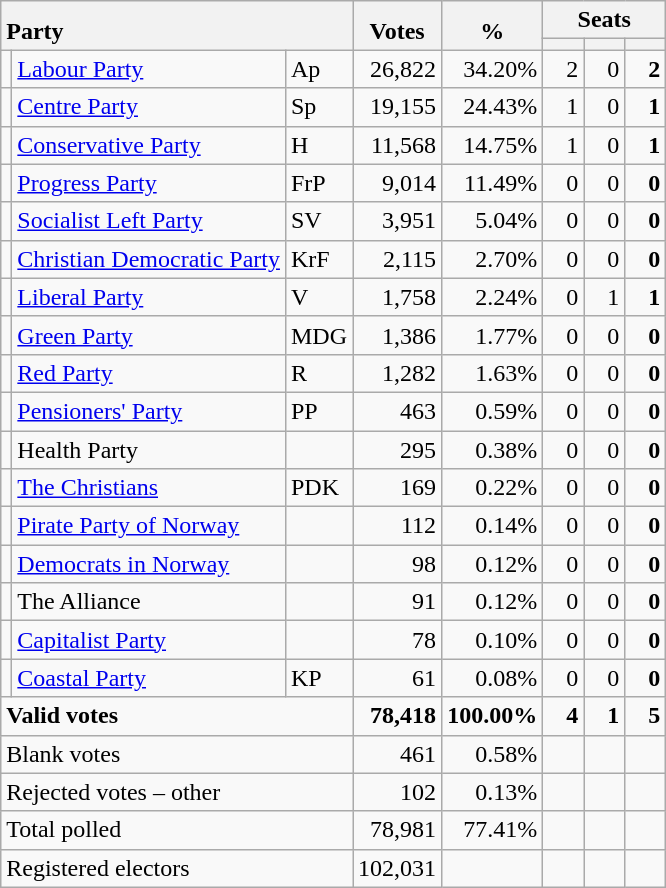<table class="wikitable" border="1" style="text-align:right;">
<tr>
<th style="text-align:left;" valign=bottom rowspan=2 colspan=3>Party</th>
<th align=center valign=bottom rowspan=2 width="50">Votes</th>
<th align=center valign=bottom rowspan=2 width="50">%</th>
<th colspan=3>Seats</th>
</tr>
<tr>
<th align=center valign=bottom width="20"><small></small></th>
<th align=center valign=bottom width="20"><small><a href='#'></a></small></th>
<th align=center valign=bottom width="20"><small></small></th>
</tr>
<tr>
<td></td>
<td align=left><a href='#'>Labour Party</a></td>
<td align=left>Ap</td>
<td>26,822</td>
<td>34.20%</td>
<td>2</td>
<td>0</td>
<td><strong>2</strong></td>
</tr>
<tr>
<td></td>
<td align=left><a href='#'>Centre Party</a></td>
<td align=left>Sp</td>
<td>19,155</td>
<td>24.43%</td>
<td>1</td>
<td>0</td>
<td><strong>1</strong></td>
</tr>
<tr>
<td></td>
<td align=left><a href='#'>Conservative Party</a></td>
<td align=left>H</td>
<td>11,568</td>
<td>14.75%</td>
<td>1</td>
<td>0</td>
<td><strong>1</strong></td>
</tr>
<tr>
<td></td>
<td align=left><a href='#'>Progress Party</a></td>
<td align=left>FrP</td>
<td>9,014</td>
<td>11.49%</td>
<td>0</td>
<td>0</td>
<td><strong>0</strong></td>
</tr>
<tr>
<td></td>
<td align=left><a href='#'>Socialist Left Party</a></td>
<td align=left>SV</td>
<td>3,951</td>
<td>5.04%</td>
<td>0</td>
<td>0</td>
<td><strong>0</strong></td>
</tr>
<tr>
<td></td>
<td align=left><a href='#'>Christian Democratic Party</a></td>
<td align=left>KrF</td>
<td>2,115</td>
<td>2.70%</td>
<td>0</td>
<td>0</td>
<td><strong>0</strong></td>
</tr>
<tr>
<td></td>
<td align=left><a href='#'>Liberal Party</a></td>
<td align=left>V</td>
<td>1,758</td>
<td>2.24%</td>
<td>0</td>
<td>1</td>
<td><strong>1</strong></td>
</tr>
<tr>
<td></td>
<td align=left><a href='#'>Green Party</a></td>
<td align=left>MDG</td>
<td>1,386</td>
<td>1.77%</td>
<td>0</td>
<td>0</td>
<td><strong>0</strong></td>
</tr>
<tr>
<td></td>
<td align=left><a href='#'>Red Party</a></td>
<td align=left>R</td>
<td>1,282</td>
<td>1.63%</td>
<td>0</td>
<td>0</td>
<td><strong>0</strong></td>
</tr>
<tr>
<td></td>
<td align=left><a href='#'>Pensioners' Party</a></td>
<td align=left>PP</td>
<td>463</td>
<td>0.59%</td>
<td>0</td>
<td>0</td>
<td><strong>0</strong></td>
</tr>
<tr>
<td></td>
<td align=left>Health Party</td>
<td align=left></td>
<td>295</td>
<td>0.38%</td>
<td>0</td>
<td>0</td>
<td><strong>0</strong></td>
</tr>
<tr>
<td></td>
<td align=left><a href='#'>The Christians</a></td>
<td align=left>PDK</td>
<td>169</td>
<td>0.22%</td>
<td>0</td>
<td>0</td>
<td><strong>0</strong></td>
</tr>
<tr>
<td></td>
<td align=left><a href='#'>Pirate Party of Norway</a></td>
<td align=left></td>
<td>112</td>
<td>0.14%</td>
<td>0</td>
<td>0</td>
<td><strong>0</strong></td>
</tr>
<tr>
<td></td>
<td align=left><a href='#'>Democrats in Norway</a></td>
<td align=left></td>
<td>98</td>
<td>0.12%</td>
<td>0</td>
<td>0</td>
<td><strong>0</strong></td>
</tr>
<tr>
<td></td>
<td align=left>The Alliance</td>
<td align=left></td>
<td>91</td>
<td>0.12%</td>
<td>0</td>
<td>0</td>
<td><strong>0</strong></td>
</tr>
<tr>
<td></td>
<td align=left><a href='#'>Capitalist Party</a></td>
<td align=left></td>
<td>78</td>
<td>0.10%</td>
<td>0</td>
<td>0</td>
<td><strong>0</strong></td>
</tr>
<tr>
<td></td>
<td align=left><a href='#'>Coastal Party</a></td>
<td align=left>KP</td>
<td>61</td>
<td>0.08%</td>
<td>0</td>
<td>0</td>
<td><strong>0</strong></td>
</tr>
<tr style="font-weight:bold">
<td align=left colspan=3>Valid votes</td>
<td>78,418</td>
<td>100.00%</td>
<td>4</td>
<td>1</td>
<td>5</td>
</tr>
<tr>
<td align=left colspan=3>Blank votes</td>
<td>461</td>
<td>0.58%</td>
<td></td>
<td></td>
<td></td>
</tr>
<tr>
<td align=left colspan=3>Rejected votes – other</td>
<td>102</td>
<td>0.13%</td>
<td></td>
<td></td>
<td></td>
</tr>
<tr>
<td align=left colspan=3>Total polled</td>
<td>78,981</td>
<td>77.41%</td>
<td></td>
<td></td>
<td></td>
</tr>
<tr>
<td align=left colspan=3>Registered electors</td>
<td>102,031</td>
<td></td>
<td></td>
<td></td>
<td></td>
</tr>
</table>
